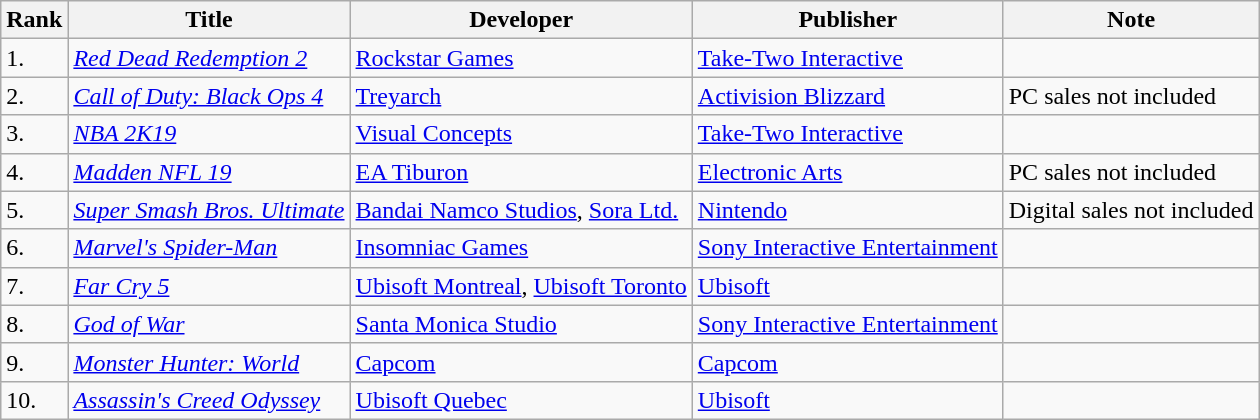<table class="wikitable">
<tr>
<th>Rank</th>
<th>Title</th>
<th>Developer</th>
<th>Publisher</th>
<th>Note</th>
</tr>
<tr>
<td>1.</td>
<td><em><a href='#'>Red Dead Redemption 2</a></em></td>
<td><a href='#'>Rockstar Games</a></td>
<td><a href='#'>Take-Two Interactive</a></td>
<td></td>
</tr>
<tr>
<td>2.</td>
<td><em><a href='#'>Call of Duty: Black Ops 4</a></em></td>
<td><a href='#'>Treyarch</a></td>
<td><a href='#'>Activision Blizzard</a></td>
<td>PC sales not included</td>
</tr>
<tr>
<td>3.</td>
<td><em><a href='#'>NBA 2K19</a></em></td>
<td><a href='#'>Visual Concepts</a></td>
<td><a href='#'>Take-Two Interactive</a></td>
<td></td>
</tr>
<tr>
<td>4.</td>
<td><em><a href='#'>Madden NFL 19</a></em></td>
<td><a href='#'>EA Tiburon</a></td>
<td><a href='#'>Electronic Arts</a></td>
<td>PC sales not included</td>
</tr>
<tr>
<td>5.</td>
<td><em><a href='#'>Super Smash Bros. Ultimate</a></em></td>
<td><a href='#'>Bandai Namco Studios</a>, <a href='#'>Sora Ltd.</a></td>
<td><a href='#'>Nintendo</a></td>
<td>Digital sales not included</td>
</tr>
<tr>
<td>6.</td>
<td><em><a href='#'>Marvel's Spider-Man</a></em></td>
<td><a href='#'>Insomniac Games</a></td>
<td><a href='#'>Sony Interactive Entertainment</a></td>
<td></td>
</tr>
<tr>
<td>7.</td>
<td><em><a href='#'>Far Cry 5</a></em></td>
<td><a href='#'>Ubisoft Montreal</a>, <a href='#'>Ubisoft Toronto</a></td>
<td><a href='#'>Ubisoft</a></td>
<td></td>
</tr>
<tr>
<td>8.</td>
<td><em><a href='#'>God of War</a></em></td>
<td><a href='#'>Santa Monica Studio</a></td>
<td><a href='#'>Sony Interactive Entertainment</a></td>
<td></td>
</tr>
<tr>
<td>9.</td>
<td><em><a href='#'>Monster Hunter: World</a></em></td>
<td><a href='#'>Capcom</a></td>
<td><a href='#'>Capcom</a></td>
<td></td>
</tr>
<tr>
<td>10.</td>
<td><em><a href='#'>Assassin's Creed Odyssey</a></em></td>
<td><a href='#'>Ubisoft Quebec</a></td>
<td><a href='#'>Ubisoft</a></td>
<td></td>
</tr>
</table>
